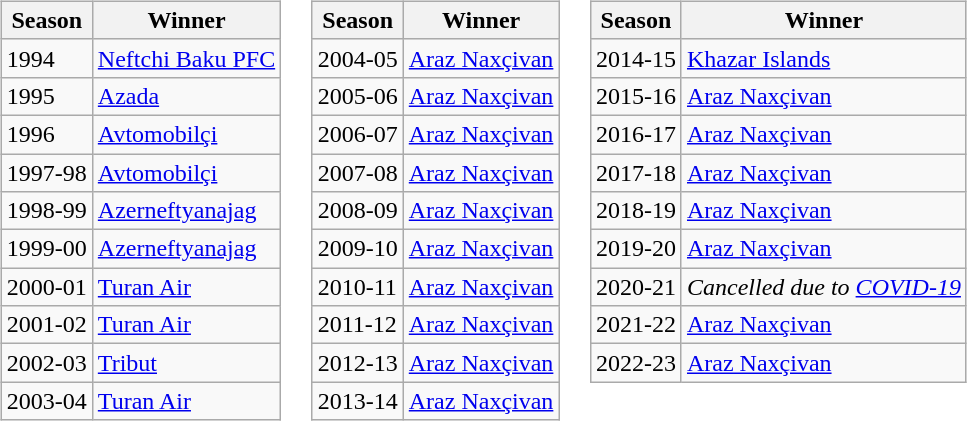<table>
<tr>
<td valign="top" width=0%><br><table class="wikitable sortable">
<tr>
<th>Season</th>
<th>Winner</th>
</tr>
<tr>
<td>1994</td>
<td><a href='#'>Neftchi Baku PFC</a></td>
</tr>
<tr>
<td>1995</td>
<td><a href='#'>Azada</a></td>
</tr>
<tr>
<td>1996</td>
<td><a href='#'>Avtomobilçi</a></td>
</tr>
<tr>
<td>1997-98</td>
<td><a href='#'>Avtomobilçi</a></td>
</tr>
<tr>
<td>1998-99</td>
<td><a href='#'>Azerneftyanajag</a></td>
</tr>
<tr>
<td>1999-00</td>
<td><a href='#'>Azerneftyanajag</a></td>
</tr>
<tr>
<td>2000-01</td>
<td><a href='#'>Turan Air</a></td>
</tr>
<tr>
<td>2001-02</td>
<td><a href='#'>Turan Air</a></td>
</tr>
<tr>
<td>2002-03</td>
<td><a href='#'>Tribut</a></td>
</tr>
<tr>
<td>2003-04</td>
<td><a href='#'>Turan Air</a></td>
</tr>
</table>
</td>
<td valign="top" width=0%><br><table class="wikitable sortable">
<tr>
<th>Season</th>
<th>Winner</th>
</tr>
<tr>
<td>2004-05</td>
<td><a href='#'>Araz Naxçivan</a></td>
</tr>
<tr>
<td>2005-06</td>
<td><a href='#'>Araz Naxçivan</a></td>
</tr>
<tr>
<td>2006-07</td>
<td><a href='#'>Araz Naxçivan</a></td>
</tr>
<tr>
<td>2007-08</td>
<td><a href='#'>Araz Naxçivan</a></td>
</tr>
<tr>
<td>2008-09</td>
<td><a href='#'>Araz Naxçivan</a></td>
</tr>
<tr>
<td>2009-10</td>
<td><a href='#'>Araz Naxçivan</a></td>
</tr>
<tr>
<td>2010-11</td>
<td><a href='#'>Araz Naxçivan</a></td>
</tr>
<tr>
<td>2011-12</td>
<td><a href='#'>Araz Naxçivan</a></td>
</tr>
<tr>
<td>2012-13</td>
<td><a href='#'>Araz Naxçivan</a></td>
</tr>
<tr>
<td>2013-14</td>
<td><a href='#'>Araz Naxçivan</a></td>
</tr>
</table>
</td>
<td valign="top" width=0%><br><table class="wikitable sortable">
<tr>
<th>Season</th>
<th>Winner</th>
</tr>
<tr>
<td>2014-15</td>
<td><a href='#'>Khazar Islands</a></td>
</tr>
<tr>
<td>2015-16</td>
<td><a href='#'>Araz Naxçivan</a></td>
</tr>
<tr>
<td>2016-17</td>
<td><a href='#'>Araz Naxçivan</a></td>
</tr>
<tr>
<td>2017-18</td>
<td><a href='#'>Araz Naxçivan</a></td>
</tr>
<tr>
<td>2018-19</td>
<td><a href='#'>Araz Naxçivan</a></td>
</tr>
<tr>
<td>2019-20</td>
<td><a href='#'>Araz Naxçivan</a></td>
</tr>
<tr>
<td>2020-21</td>
<td><em>Cancelled due to <a href='#'>COVID-19</a></em></td>
</tr>
<tr>
<td>2021-22</td>
<td><a href='#'>Araz Naxçivan</a></td>
</tr>
<tr>
<td>2022-23</td>
<td><a href='#'>Araz Naxçivan</a></td>
</tr>
</table>
</td>
</tr>
<tr>
</tr>
</table>
